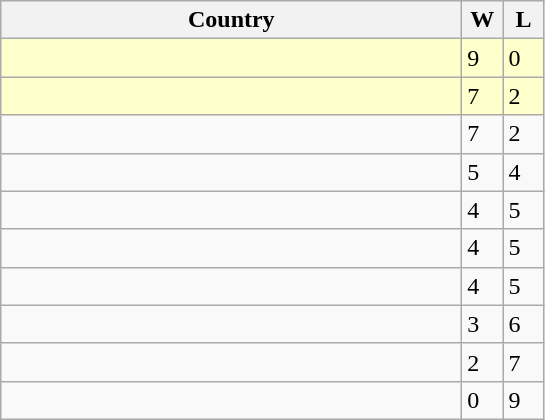<table class="wikitable">
<tr>
<th bgcolor="#efefef" width="300">Country</th>
<th bgcolor="#efefef" width="20">W</th>
<th bgcolor="#efefef" width="20">L</th>
</tr>
<tr bgcolor="#ffffcc">
<td></td>
<td>9</td>
<td>0</td>
</tr>
<tr bgcolor="#ffffcc">
<td></td>
<td>7</td>
<td>2</td>
</tr>
<tr>
<td></td>
<td>7</td>
<td>2</td>
</tr>
<tr>
<td></td>
<td>5</td>
<td>4</td>
</tr>
<tr>
<td></td>
<td>4</td>
<td>5</td>
</tr>
<tr>
<td></td>
<td>4</td>
<td>5</td>
</tr>
<tr>
<td></td>
<td>4</td>
<td>5</td>
</tr>
<tr>
<td></td>
<td>3</td>
<td>6</td>
</tr>
<tr>
<td></td>
<td>2</td>
<td>7</td>
</tr>
<tr>
<td></td>
<td>0</td>
<td>9</td>
</tr>
</table>
